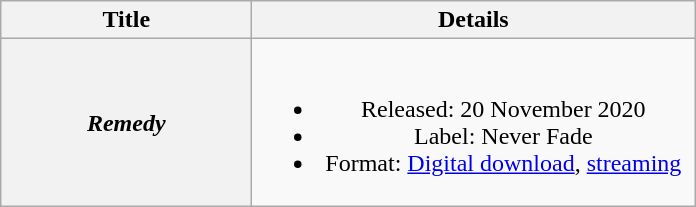<table class="wikitable plainrowheaders" style="text-align:center;">
<tr>
<th scope="col" style="width:10em;">Title</th>
<th scope="col" style="width:18em;">Details</th>
</tr>
<tr>
<th scope="row"><em>Remedy</em></th>
<td><br><ul><li>Released: 20 November 2020</li><li>Label: Never Fade</li><li>Format: <a href='#'>Digital download</a>, <a href='#'>streaming</a></li></ul></td>
</tr>
</table>
